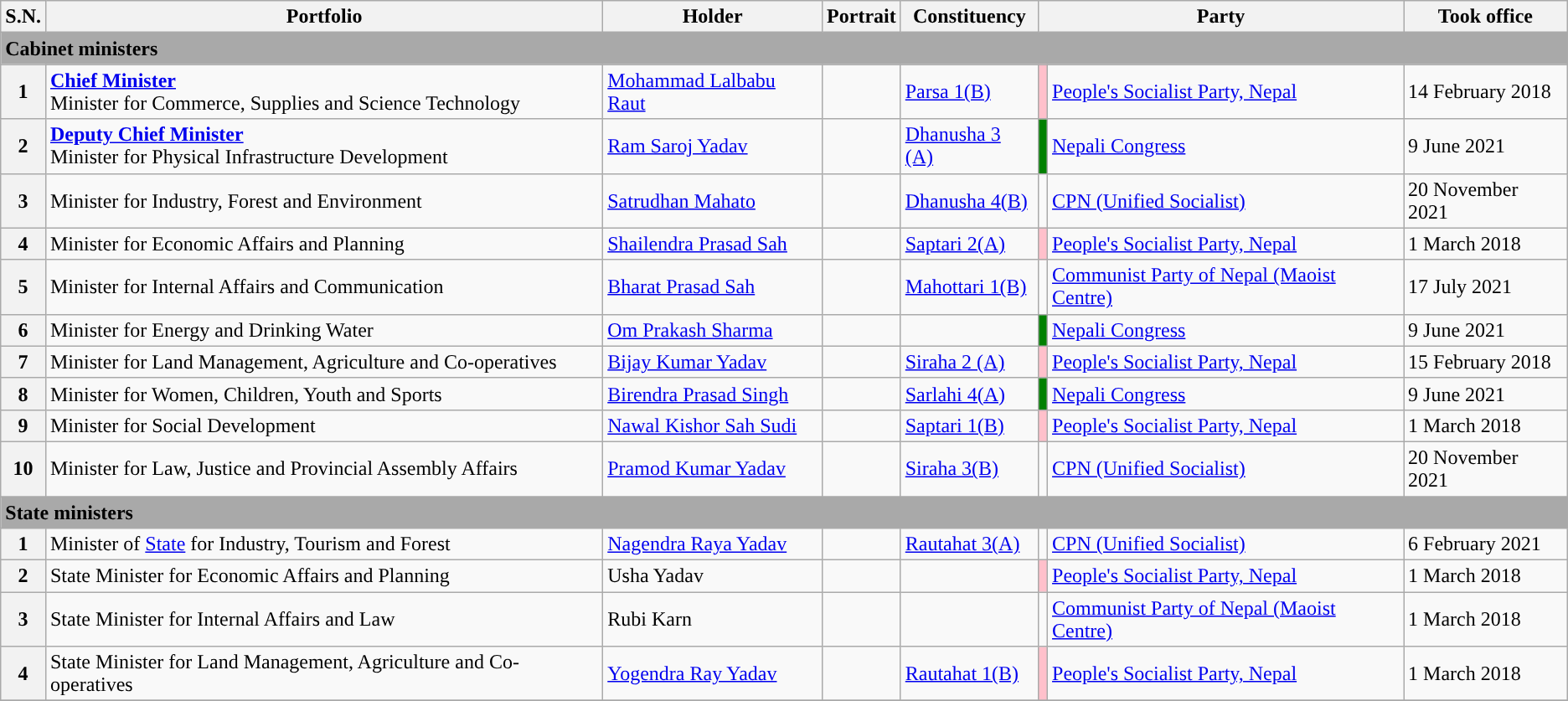<table class="wikitable">
<tr>
<th>S.N.</th>
<th>Portfolio</th>
<th>Holder</th>
<th>Portrait</th>
<th>Constituency</th>
<th colspan="2">Party</th>
<th>Took office</th>
</tr>
<tr>
<td colspan="8" bgcolor="darkgrey"><strong>Cabinet ministers</strong></td>
</tr>
<tr>
<th>1</th>
<td><strong><a href='#'>Chief Minister</a></strong><br>Minister for Commerce, Supplies and Science Technology</td>
<td><a href='#'>Mohammad Lalbabu Raut</a></td>
<td></td>
<td><a href='#'>Parsa 1(B)</a></td>
<td bgcolor="FFC0CB"></td>
<td><a href='#'>People's Socialist Party, Nepal</a></td>
<td>14 February 2018</td>
</tr>
<tr>
<th>2</th>
<td><strong><a href='#'>Deputy Chief Minister</a></strong><br>Minister for Physical Infrastructure Development</td>
<td><a href='#'>Ram Saroj Yadav</a></td>
<td></td>
<td><a href='#'>Dhanusha 3 (A)</a></td>
<td bgcolor="#008000"></td>
<td><a href='#'>Nepali Congress</a></td>
<td>9 June 2021</td>
</tr>
<tr>
<th>3</th>
<td>Minister for Industry, Forest and Environment</td>
<td><a href='#'>Satrudhan Mahato</a></td>
<td></td>
<td><a href='#'>Dhanusha 4(B)</a></td>
<td></td>
<td><a href='#'>CPN (Unified Socialist)</a></td>
<td>20 November 2021</td>
</tr>
<tr>
<th>4</th>
<td>Minister for Economic Affairs and Planning</td>
<td><a href='#'>Shailendra Prasad Sah</a></td>
<td></td>
<td><a href='#'>Saptari 2(A)</a></td>
<td bgcolor="FFC0CB"></td>
<td><a href='#'>People's Socialist Party, Nepal</a></td>
<td>1 March 2018</td>
</tr>
<tr>
<th>5</th>
<td>Minister for Internal Affairs and Communication</td>
<td><a href='#'>Bharat Prasad Sah</a></td>
<td></td>
<td><a href='#'>Mahottari 1(B)</a></td>
<td></td>
<td><a href='#'>Communist Party of Nepal (Maoist Centre)</a></td>
<td>17 July 2021</td>
</tr>
<tr>
<th>6</th>
<td>Minister for Energy and Drinking Water</td>
<td><a href='#'>Om Prakash Sharma</a></td>
<td></td>
<td></td>
<td bgcolor="#008000"></td>
<td><a href='#'>Nepali Congress</a></td>
<td>9 June 2021</td>
</tr>
<tr>
<th>7</th>
<td>Minister for Land Management, Agriculture and Co-operatives</td>
<td><a href='#'>Bijay Kumar Yadav</a></td>
<td></td>
<td><a href='#'>Siraha 2 (A)</a></td>
<td bgcolor="FFC0CB"></td>
<td><a href='#'>People's Socialist Party, Nepal</a></td>
<td>15 February 2018</td>
</tr>
<tr>
<th>8</th>
<td>Minister for Women, Children, Youth and Sports</td>
<td><a href='#'>Birendra Prasad Singh</a></td>
<td></td>
<td><a href='#'>Sarlahi 4(A)</a></td>
<td bgcolor="#008000"></td>
<td><a href='#'>Nepali Congress</a></td>
<td>9 June 2021</td>
</tr>
<tr>
<th>9</th>
<td>Minister for Social Development</td>
<td><a href='#'>Nawal Kishor Sah Sudi</a></td>
<td></td>
<td><a href='#'>Saptari 1(B)</a></td>
<td bgcolor="FFC0CB"></td>
<td><a href='#'>People's Socialist Party, Nepal</a></td>
<td>1 March 2018</td>
</tr>
<tr>
<th>10</th>
<td>Minister for Law, Justice and Provincial Assembly Affairs</td>
<td><a href='#'>Pramod Kumar Yadav</a></td>
<td></td>
<td><a href='#'>Siraha 3(B)</a></td>
<td></td>
<td><a href='#'>CPN (Unified Socialist)</a></td>
<td>20 November 2021</td>
</tr>
<tr>
<td colspan="8" bgcolor="darkgrey"><strong>State ministers</strong></td>
</tr>
<tr>
<th>1</th>
<td>Minister of <a href='#'>State</a> for Industry, Tourism and Forest</td>
<td><a href='#'>Nagendra Raya Yadav</a></td>
<td></td>
<td><a href='#'>Rautahat 3(A)</a></td>
<td></td>
<td><a href='#'>CPN (Unified Socialist)</a></td>
<td>6 February 2021</td>
</tr>
<tr>
<th>2</th>
<td>State Minister for Economic Affairs and Planning</td>
<td>Usha Yadav</td>
<td></td>
<td></td>
<td bgcolor="FFC0CB"></td>
<td><a href='#'>People's Socialist Party, Nepal</a></td>
<td>1 March 2018</td>
</tr>
<tr>
<th>3</th>
<td>State Minister for Internal Affairs and Law</td>
<td>Rubi Karn</td>
<td></td>
<td></td>
<td></td>
<td><a href='#'>Communist Party of Nepal (Maoist Centre)</a></td>
<td>1 March 2018</td>
</tr>
<tr>
<th>4</th>
<td>State Minister for Land Management, Agriculture and Co-operatives</td>
<td><a href='#'>Yogendra Ray Yadav</a></td>
<td></td>
<td><a href='#'>Rautahat 1(B)</a></td>
<td bgcolor="FFC0CB"></td>
<td><a href='#'>People's Socialist Party, Nepal</a></td>
<td>1 March 2018</td>
</tr>
<tr>
</tr>
</table>
